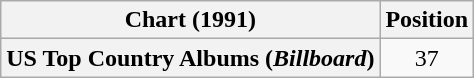<table class="wikitable plainrowheaders" style="text-align:center">
<tr>
<th scope="col">Chart (1991)</th>
<th scope="col">Position</th>
</tr>
<tr>
<th scope="row">US Top Country Albums (<em>Billboard</em>)</th>
<td>37</td>
</tr>
</table>
